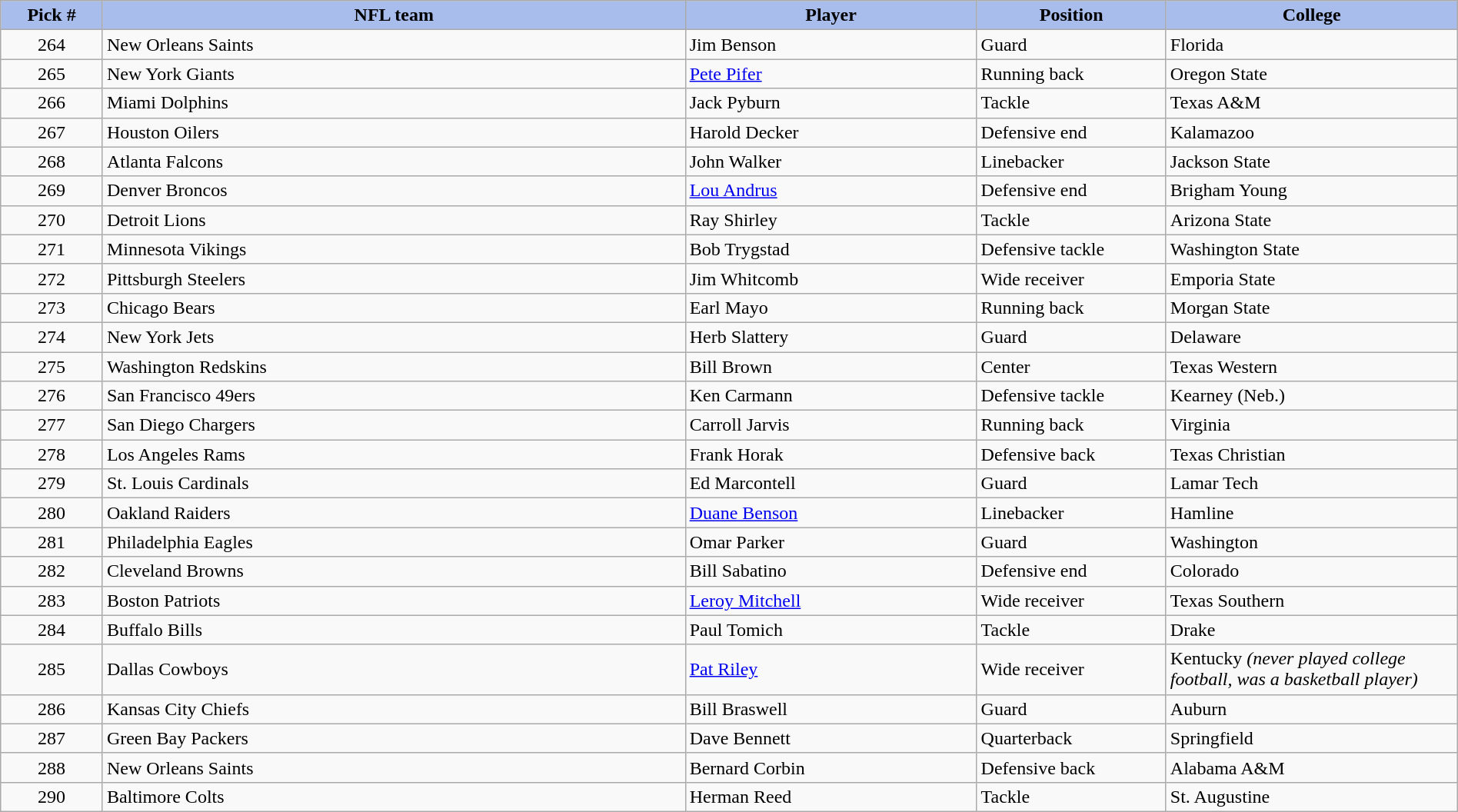<table class="wikitable sortable sortable" style="width: 100%">
<tr>
<th style="background:#A8BDEC;" width=7%>Pick #</th>
<th width=40% style="background:#A8BDEC;">NFL team</th>
<th width=20% style="background:#A8BDEC;">Player</th>
<th width=13% style="background:#A8BDEC;">Position</th>
<th style="background:#A8BDEC;">College</th>
</tr>
<tr>
<td align=center>264</td>
<td>New Orleans Saints</td>
<td>Jim Benson</td>
<td>Guard</td>
<td>Florida</td>
</tr>
<tr>
<td align=center>265</td>
<td>New York Giants</td>
<td><a href='#'>Pete Pifer</a></td>
<td>Running back</td>
<td>Oregon State</td>
</tr>
<tr>
<td align=center>266</td>
<td>Miami Dolphins</td>
<td>Jack Pyburn</td>
<td>Tackle</td>
<td>Texas A&M</td>
</tr>
<tr>
<td align=center>267</td>
<td>Houston Oilers</td>
<td>Harold Decker</td>
<td>Defensive end</td>
<td>Kalamazoo</td>
</tr>
<tr>
<td align=center>268</td>
<td>Atlanta Falcons</td>
<td>John Walker</td>
<td>Linebacker</td>
<td>Jackson State</td>
</tr>
<tr>
<td align=center>269</td>
<td>Denver Broncos</td>
<td><a href='#'>Lou Andrus</a></td>
<td>Defensive end</td>
<td>Brigham Young</td>
</tr>
<tr>
<td align=center>270</td>
<td>Detroit Lions</td>
<td>Ray Shirley</td>
<td>Tackle</td>
<td>Arizona State</td>
</tr>
<tr>
<td align=center>271</td>
<td>Minnesota Vikings</td>
<td>Bob Trygstad</td>
<td>Defensive tackle</td>
<td>Washington State</td>
</tr>
<tr>
<td align=center>272</td>
<td>Pittsburgh Steelers</td>
<td>Jim Whitcomb</td>
<td>Wide receiver</td>
<td>Emporia State</td>
</tr>
<tr>
<td align=center>273</td>
<td>Chicago Bears</td>
<td>Earl Mayo</td>
<td>Running back</td>
<td>Morgan State</td>
</tr>
<tr>
<td align=center>274</td>
<td>New York Jets</td>
<td>Herb Slattery</td>
<td>Guard</td>
<td>Delaware</td>
</tr>
<tr>
<td align=center>275</td>
<td>Washington Redskins</td>
<td>Bill Brown</td>
<td>Center</td>
<td>Texas Western</td>
</tr>
<tr>
<td align=center>276</td>
<td>San Francisco 49ers</td>
<td>Ken Carmann</td>
<td>Defensive tackle</td>
<td>Kearney (Neb.)</td>
</tr>
<tr>
<td align=center>277</td>
<td>San Diego Chargers</td>
<td>Carroll Jarvis</td>
<td>Running back</td>
<td>Virginia</td>
</tr>
<tr>
<td align=center>278</td>
<td>Los Angeles Rams</td>
<td>Frank Horak</td>
<td>Defensive back</td>
<td>Texas Christian</td>
</tr>
<tr>
<td align=center>279</td>
<td>St. Louis Cardinals</td>
<td>Ed Marcontell</td>
<td>Guard</td>
<td>Lamar Tech</td>
</tr>
<tr>
<td align=center>280</td>
<td>Oakland Raiders</td>
<td><a href='#'>Duane Benson</a></td>
<td>Linebacker</td>
<td>Hamline</td>
</tr>
<tr>
<td align=center>281</td>
<td>Philadelphia Eagles</td>
<td>Omar Parker</td>
<td>Guard</td>
<td>Washington</td>
</tr>
<tr>
<td align=center>282</td>
<td>Cleveland Browns</td>
<td>Bill Sabatino</td>
<td>Defensive end</td>
<td>Colorado</td>
</tr>
<tr>
<td align=center>283</td>
<td>Boston Patriots</td>
<td><a href='#'>Leroy Mitchell</a></td>
<td>Wide receiver</td>
<td>Texas Southern</td>
</tr>
<tr>
<td align=center>284</td>
<td>Buffalo Bills</td>
<td>Paul Tomich</td>
<td>Tackle</td>
<td>Drake</td>
</tr>
<tr>
<td align=center>285</td>
<td>Dallas Cowboys</td>
<td><a href='#'>Pat Riley</a></td>
<td>Wide receiver</td>
<td>Kentucky <em>(never played college football, was a basketball player)</em></td>
</tr>
<tr>
<td align=center>286</td>
<td>Kansas City Chiefs</td>
<td>Bill Braswell</td>
<td>Guard</td>
<td>Auburn</td>
</tr>
<tr>
<td align=center>287</td>
<td>Green Bay Packers</td>
<td>Dave Bennett</td>
<td>Quarterback</td>
<td>Springfield</td>
</tr>
<tr>
<td align=center>288</td>
<td>New Orleans Saints</td>
<td>Bernard Corbin</td>
<td>Defensive back</td>
<td>Alabama A&M</td>
</tr>
<tr>
<td align=center>290</td>
<td>Baltimore Colts</td>
<td>Herman Reed</td>
<td>Tackle</td>
<td>St. Augustine</td>
</tr>
</table>
